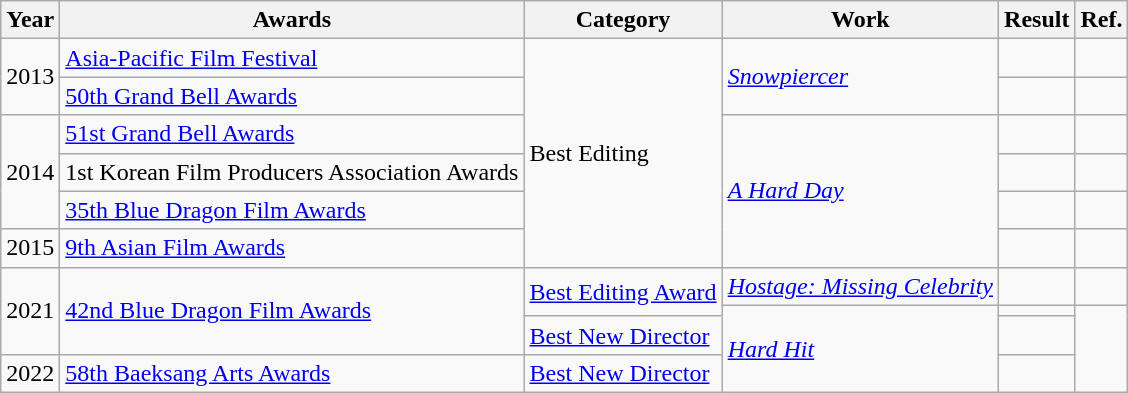<table class="wikitable">
<tr>
<th>Year</th>
<th>Awards</th>
<th>Category</th>
<th>Work</th>
<th>Result</th>
<th>Ref.</th>
</tr>
<tr>
<td rowspan=2>2013</td>
<td><a href='#'>Asia-Pacific Film Festival</a></td>
<td rowspan=6>Best Editing</td>
<td rowspan=2><em><a href='#'>Snowpiercer</a></em></td>
<td></td>
<td></td>
</tr>
<tr>
<td><a href='#'>50th Grand Bell Awards</a></td>
<td></td>
<td></td>
</tr>
<tr>
<td rowspan=3>2014</td>
<td><a href='#'>51st Grand Bell Awards</a></td>
<td rowspan=4><em><a href='#'>A Hard Day</a></em></td>
<td></td>
<td></td>
</tr>
<tr>
<td>1st Korean Film Producers Association Awards</td>
<td></td>
<td></td>
</tr>
<tr>
<td><a href='#'>35th Blue Dragon Film Awards</a></td>
<td></td>
<td></td>
</tr>
<tr>
<td>2015</td>
<td><a href='#'>9th Asian Film Awards</a></td>
<td></td>
<td></td>
</tr>
<tr>
<td rowspan=3>2021</td>
<td rowspan=3><a href='#'>42nd Blue Dragon Film Awards</a></td>
<td rowspan=2><a href='#'>Best Editing Award</a></td>
<td><em><a href='#'>Hostage: Missing Celebrity</a></em></td>
<td></td>
<td></td>
</tr>
<tr>
<td rowspan="3"><em><a href='#'>Hard Hit</a></em></td>
<td></td>
<td rowspan="3"></td>
</tr>
<tr>
<td><a href='#'>Best New Director</a></td>
<td></td>
</tr>
<tr>
<td rowspan="1">2022</td>
<td scope="row" rowspan="1"><a href='#'>58th Baeksang Arts Awards</a></td>
<td><a href='#'>Best New Director</a></td>
<td></td>
</tr>
</table>
